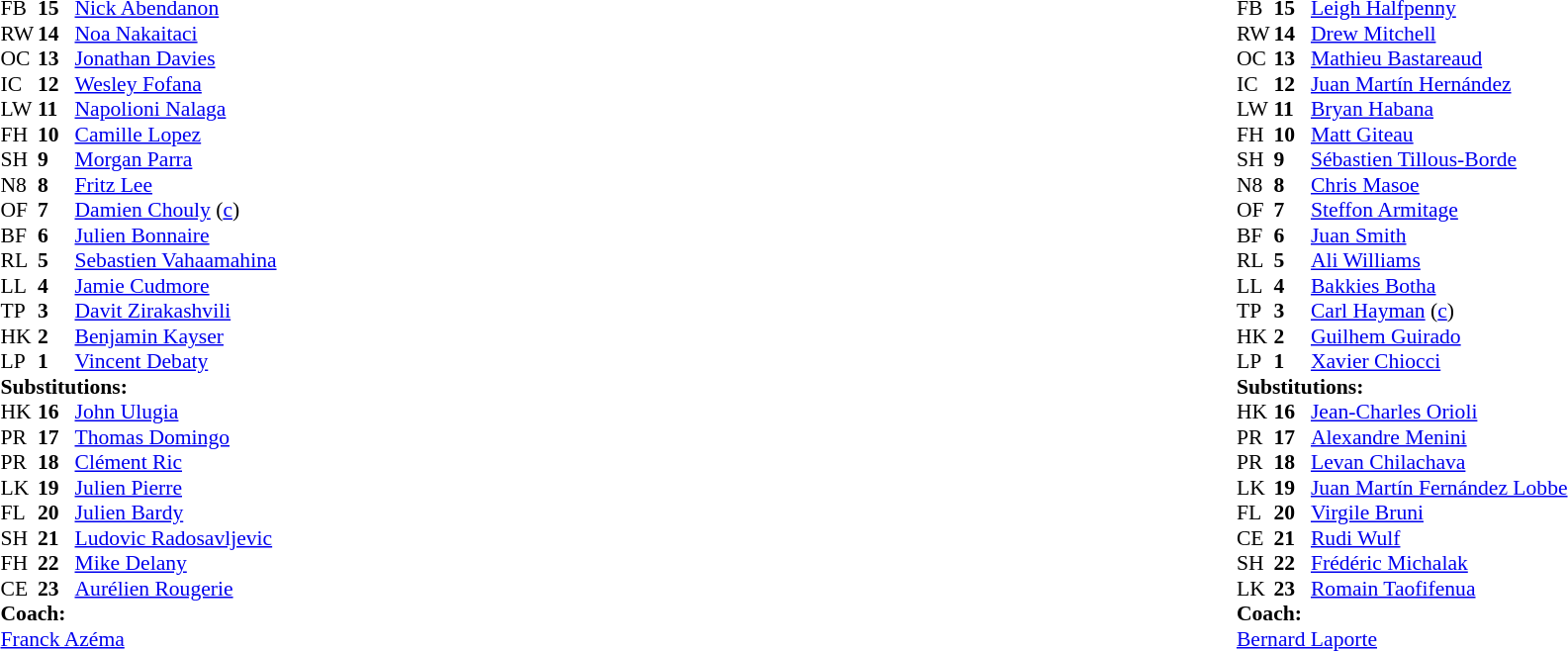<table width="100%">
<tr>
<td valign="top" width="50%"><br><table style="font-size: 90%" cellspacing="0" cellpadding="0">
<tr>
<th width="25"></th>
<th width="25"></th>
</tr>
<tr>
<td>FB</td>
<td><strong>15</strong></td>
<td> <a href='#'>Nick Abendanon</a></td>
</tr>
<tr>
<td>RW</td>
<td><strong>14</strong></td>
<td> <a href='#'>Noa Nakaitaci</a></td>
<td></td>
<td></td>
</tr>
<tr>
<td>OC</td>
<td><strong>13</strong></td>
<td> <a href='#'>Jonathan Davies</a></td>
</tr>
<tr>
<td>IC</td>
<td><strong>12</strong></td>
<td> <a href='#'>Wesley Fofana</a></td>
</tr>
<tr>
<td>LW</td>
<td><strong>11</strong></td>
<td> <a href='#'>Napolioni Nalaga</a></td>
<td></td>
<td></td>
</tr>
<tr>
<td>FH</td>
<td><strong>10</strong></td>
<td> <a href='#'>Camille Lopez</a></td>
</tr>
<tr>
<td>SH</td>
<td><strong>9</strong></td>
<td> <a href='#'>Morgan Parra</a></td>
<td></td>
<td></td>
</tr>
<tr>
<td>N8</td>
<td><strong>8</strong></td>
<td> <a href='#'>Fritz Lee</a></td>
<td></td>
<td></td>
</tr>
<tr>
<td>OF</td>
<td><strong>7</strong></td>
<td> <a href='#'>Damien Chouly</a> (<a href='#'>c</a>)</td>
</tr>
<tr>
<td>BF</td>
<td><strong>6</strong></td>
<td> <a href='#'>Julien Bonnaire</a></td>
</tr>
<tr>
<td>RL</td>
<td><strong>5</strong></td>
<td> <a href='#'>Sebastien Vahaamahina</a></td>
<td></td>
<td></td>
<td></td>
<td></td>
<td></td>
<td></td>
</tr>
<tr>
<td>LL</td>
<td><strong>4</strong></td>
<td> <a href='#'>Jamie Cudmore</a></td>
<td></td>
<td></td>
<td></td>
<td colspan=2></td>
</tr>
<tr>
<td>TP</td>
<td><strong>3</strong></td>
<td> <a href='#'>Davit Zirakashvili</a></td>
<td></td>
<td></td>
</tr>
<tr>
<td>HK</td>
<td><strong>2</strong></td>
<td> <a href='#'>Benjamin Kayser</a></td>
<td></td>
<td></td>
</tr>
<tr>
<td>LP</td>
<td><strong>1</strong></td>
<td> <a href='#'>Vincent Debaty</a></td>
<td></td>
<td></td>
</tr>
<tr>
<td colspan=3><strong>Substitutions:</strong></td>
</tr>
<tr>
<td>HK</td>
<td><strong>16</strong></td>
<td> <a href='#'>John Ulugia</a></td>
<td></td>
<td></td>
</tr>
<tr>
<td>PR</td>
<td><strong>17</strong></td>
<td> <a href='#'>Thomas Domingo</a></td>
<td></td>
<td></td>
</tr>
<tr>
<td>PR</td>
<td><strong>18</strong></td>
<td> <a href='#'>Clément Ric</a></td>
<td></td>
<td></td>
</tr>
<tr>
<td>LK</td>
<td><strong>19</strong></td>
<td> <a href='#'>Julien Pierre</a></td>
<td></td>
<td></td>
<td></td>
<td></td>
<td></td>
<td></td>
</tr>
<tr>
<td>FL</td>
<td><strong>20</strong></td>
<td> <a href='#'>Julien Bardy</a></td>
<td></td>
<td></td>
</tr>
<tr>
<td>SH</td>
<td><strong>21</strong></td>
<td> <a href='#'>Ludovic Radosavljevic</a></td>
<td></td>
<td></td>
</tr>
<tr>
<td>FH</td>
<td><strong>22</strong></td>
<td> <a href='#'>Mike Delany</a></td>
<td></td>
<td></td>
</tr>
<tr>
<td>CE</td>
<td><strong>23</strong></td>
<td> <a href='#'>Aurélien Rougerie</a></td>
<td></td>
<td></td>
</tr>
<tr>
<td colspan="3"><strong>Coach:</strong></td>
</tr>
<tr>
<td colspan="4"> <a href='#'>Franck Azéma</a></td>
</tr>
</table>
</td>
<td valign="top" width="50%"><br><table style="font-size: 90%" cellspacing="0" cellpadding="0" align="center">
<tr>
<th width="25"></th>
<th width="25"></th>
</tr>
<tr>
<td>FB</td>
<td><strong>15</strong></td>
<td> <a href='#'>Leigh Halfpenny</a></td>
</tr>
<tr>
<td>RW</td>
<td><strong>14</strong></td>
<td> <a href='#'>Drew Mitchell</a></td>
</tr>
<tr>
<td>OC</td>
<td><strong>13</strong></td>
<td> <a href='#'>Mathieu Bastareaud</a></td>
</tr>
<tr>
<td>IC</td>
<td><strong>12</strong></td>
<td> <a href='#'>Juan Martín Hernández</a></td>
<td></td>
<td></td>
</tr>
<tr>
<td>LW</td>
<td><strong>11</strong></td>
<td> <a href='#'>Bryan Habana</a></td>
</tr>
<tr>
<td>FH</td>
<td><strong>10</strong></td>
<td> <a href='#'>Matt Giteau</a></td>
</tr>
<tr>
<td>SH</td>
<td><strong>9</strong></td>
<td> <a href='#'>Sébastien Tillous-Borde</a></td>
</tr>
<tr>
<td>N8</td>
<td><strong>8</strong></td>
<td> <a href='#'>Chris Masoe</a></td>
</tr>
<tr>
<td>OF</td>
<td><strong>7</strong></td>
<td> <a href='#'>Steffon Armitage</a></td>
</tr>
<tr>
<td>BF</td>
<td><strong>6</strong></td>
<td> <a href='#'>Juan Smith</a></td>
<td></td>
<td></td>
</tr>
<tr>
<td>RL</td>
<td><strong>5</strong></td>
<td> <a href='#'>Ali Williams</a></td>
</tr>
<tr>
<td>LL</td>
<td><strong>4</strong></td>
<td> <a href='#'>Bakkies Botha</a></td>
<td></td>
<td></td>
</tr>
<tr>
<td>TP</td>
<td><strong>3</strong></td>
<td> <a href='#'>Carl Hayman</a> (<a href='#'>c</a>)</td>
<td></td>
<td></td>
<td></td>
</tr>
<tr>
<td>HK</td>
<td><strong>2</strong></td>
<td> <a href='#'>Guilhem Guirado</a></td>
<td></td>
<td></td>
</tr>
<tr>
<td>LP</td>
<td><strong>1</strong></td>
<td> <a href='#'>Xavier Chiocci</a></td>
<td></td>
<td></td>
</tr>
<tr>
<td colspan=3><strong>Substitutions:</strong></td>
</tr>
<tr>
<td>HK</td>
<td><strong>16</strong></td>
<td> <a href='#'>Jean-Charles Orioli</a></td>
<td></td>
<td></td>
</tr>
<tr>
<td>PR</td>
<td><strong>17</strong></td>
<td> <a href='#'>Alexandre Menini</a></td>
<td></td>
<td></td>
</tr>
<tr>
<td>PR</td>
<td><strong>18</strong></td>
<td> <a href='#'>Levan Chilachava</a></td>
<td></td>
<td></td>
<td></td>
</tr>
<tr>
<td>LK</td>
<td><strong>19</strong></td>
<td> <a href='#'>Juan Martín Fernández Lobbe</a></td>
<td></td>
<td></td>
</tr>
<tr>
<td>FL</td>
<td><strong>20</strong></td>
<td> <a href='#'>Virgile Bruni</a></td>
</tr>
<tr>
<td>CE</td>
<td><strong>21</strong></td>
<td> <a href='#'>Rudi Wulf</a></td>
<td></td>
<td></td>
</tr>
<tr>
<td>SH</td>
<td><strong>22</strong></td>
<td> <a href='#'>Frédéric Michalak</a></td>
</tr>
<tr>
<td>LK</td>
<td><strong>23</strong></td>
<td> <a href='#'>Romain Taofifenua</a></td>
<td></td>
<td></td>
</tr>
<tr>
<td colspan="3"><strong>Coach:</strong></td>
</tr>
<tr>
<td colspan="4"> <a href='#'>Bernard Laporte</a></td>
</tr>
</table>
</td>
</tr>
</table>
